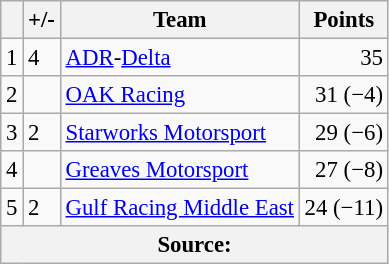<table class="wikitable" style="font-size: 95%;">
<tr>
<th scope="col"></th>
<th scope="col">+/-</th>
<th scope="col">Team</th>
<th scope="col">Points</th>
</tr>
<tr>
<td align=center>1</td>
<td align="left"> 4</td>
<td> <a href='#'>ADR</a>-<a href='#'>Delta</a></td>
<td align=right>35</td>
</tr>
<tr>
<td align=center>2</td>
<td align="left"></td>
<td> <a href='#'>OAK Racing</a></td>
<td align=right>31 (−4)</td>
</tr>
<tr>
<td align=center>3</td>
<td align="left"> 2</td>
<td> <a href='#'>Starworks Motorsport</a></td>
<td align=right>29 (−6)</td>
</tr>
<tr>
<td align=center>4</td>
<td align="left"></td>
<td> <a href='#'>Greaves Motorsport</a></td>
<td align=right>27 (−8)</td>
</tr>
<tr>
<td align=center>5</td>
<td align="left"> 2</td>
<td> <a href='#'>Gulf Racing Middle East</a></td>
<td align=right>24 (−11)</td>
</tr>
<tr>
<th colspan=4>Source:</th>
</tr>
</table>
